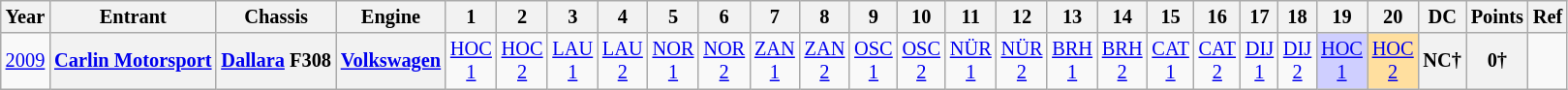<table class="wikitable" style="text-align:center; font-size:85%">
<tr>
<th>Year</th>
<th>Entrant</th>
<th>Chassis</th>
<th>Engine</th>
<th>1</th>
<th>2</th>
<th>3</th>
<th>4</th>
<th>5</th>
<th>6</th>
<th>7</th>
<th>8</th>
<th>9</th>
<th>10</th>
<th>11</th>
<th>12</th>
<th>13</th>
<th>14</th>
<th>15</th>
<th>16</th>
<th>17</th>
<th>18</th>
<th>19</th>
<th>20</th>
<th>DC</th>
<th>Points</th>
<th>Ref</th>
</tr>
<tr>
<td><a href='#'>2009</a></td>
<th nowrap><a href='#'>Carlin Motorsport</a></th>
<th nowrap><a href='#'>Dallara</a> F308</th>
<th><a href='#'>Volkswagen</a></th>
<td><a href='#'>HOC<br>1</a></td>
<td><a href='#'>HOC<br>2</a></td>
<td><a href='#'>LAU<br>1</a></td>
<td><a href='#'>LAU<br>2</a></td>
<td><a href='#'>NOR<br>1</a></td>
<td><a href='#'>NOR<br>2</a></td>
<td><a href='#'>ZAN<br>1</a></td>
<td><a href='#'>ZAN<br>2</a></td>
<td><a href='#'>OSC<br>1</a></td>
<td><a href='#'>OSC<br>2</a></td>
<td><a href='#'>NÜR<br>1</a></td>
<td><a href='#'>NÜR<br>2</a></td>
<td><a href='#'>BRH<br>1</a></td>
<td><a href='#'>BRH<br>2</a></td>
<td><a href='#'>CAT<br>1</a></td>
<td><a href='#'>CAT<br>2</a></td>
<td><a href='#'>DIJ<br>1</a></td>
<td><a href='#'>DIJ<br>2</a></td>
<td style="background:#CFCFFF;"><a href='#'>HOC<br>1</a><br></td>
<td style="background:#FFDF9F;"><a href='#'>HOC<br>2</a><br></td>
<th>NC†</th>
<th>0†</th>
<td></td>
</tr>
</table>
